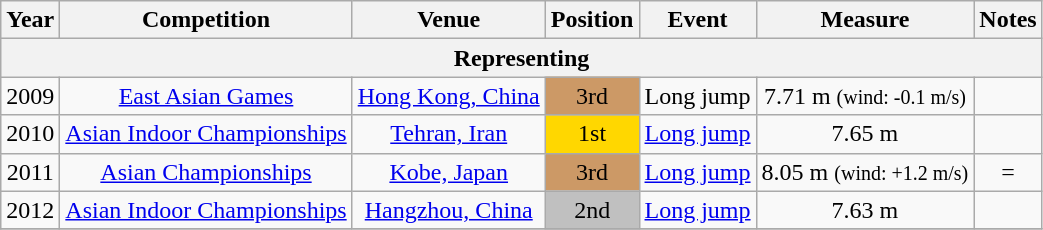<table class="wikitable sortable" style=text-align:center>
<tr>
<th>Year</th>
<th>Competition</th>
<th>Venue</th>
<th>Position</th>
<th>Event</th>
<th>Measure</th>
<th>Notes</th>
</tr>
<tr>
<th colspan="7">Representing </th>
</tr>
<tr>
<td>2009</td>
<td><a href='#'>East Asian Games</a></td>
<td><a href='#'>Hong Kong, China</a></td>
<td bgcolor="cc9966">3rd</td>
<td>Long jump</td>
<td>7.71 m <small>(wind: -0.1 m/s)</small></td>
<td></td>
</tr>
<tr>
<td>2010</td>
<td><a href='#'>Asian Indoor Championships</a></td>
<td><a href='#'>Tehran, Iran</a></td>
<td bgcolor="gold">1st</td>
<td><a href='#'>Long jump</a></td>
<td>7.65 m</td>
<td></td>
</tr>
<tr>
<td>2011</td>
<td><a href='#'>Asian Championships</a></td>
<td><a href='#'>Kobe, Japan</a></td>
<td bgcolor="cc9966">3rd</td>
<td><a href='#'>Long jump</a></td>
<td>8.05 m <small>(wind: +1.2 m/s)</small></td>
<td>=</td>
</tr>
<tr>
<td>2012</td>
<td><a href='#'>Asian Indoor Championships</a></td>
<td><a href='#'>Hangzhou, China</a></td>
<td bgcolor="silver">2nd</td>
<td><a href='#'>Long jump</a></td>
<td>7.63 m</td>
<td></td>
</tr>
<tr>
</tr>
</table>
